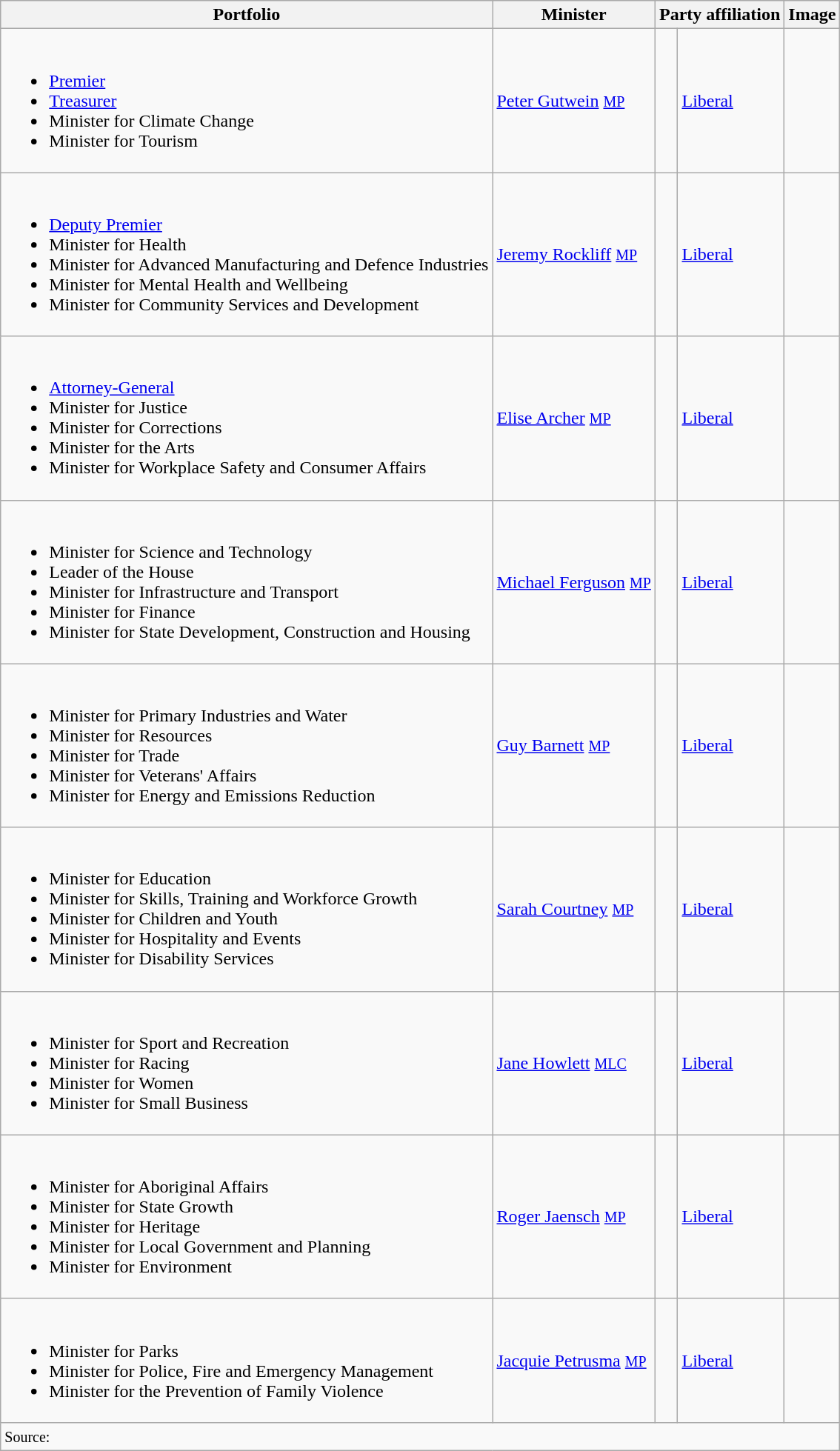<table class="wikitable">
<tr>
<th>Portfolio</th>
<th>Minister</th>
<th colspan=2>Party affiliation</th>
<th>Image</th>
</tr>
<tr>
<td><br><ul><li><a href='#'>Premier</a></li><li><a href='#'>Treasurer</a></li><li>Minister for Climate Change</li><li>Minister for Tourism</li></ul></td>
<td><a href='#'>Peter Gutwein</a> <small><a href='#'>MP</a></small></td>
<td> </td>
<td><a href='#'>Liberal</a></td>
<td></td>
</tr>
<tr>
<td><br><ul><li><a href='#'>Deputy Premier</a></li><li>Minister for Health</li><li>Minister for Advanced Manufacturing and Defence Industries</li><li>Minister for Mental Health and Wellbeing</li><li>Minister for Community Services and Development</li></ul></td>
<td><a href='#'>Jeremy Rockliff</a> <small><a href='#'>MP</a></small></td>
<td> </td>
<td><a href='#'>Liberal</a></td>
<td></td>
</tr>
<tr>
<td><br><ul><li><a href='#'>Attorney-General</a></li><li>Minister for Justice</li><li>Minister for Corrections</li><li>Minister for the Arts</li><li>Minister for Workplace Safety and Consumer Affairs</li></ul></td>
<td><a href='#'>Elise Archer</a> <small><a href='#'>MP</a></small></td>
<td> </td>
<td><a href='#'>Liberal</a></td>
<td></td>
</tr>
<tr>
<td><br><ul><li>Minister for Science and Technology</li><li>Leader of the House</li><li>Minister for Infrastructure and Transport</li><li>Minister for Finance</li><li>Minister for State Development, Construction and Housing</li></ul></td>
<td><a href='#'>Michael Ferguson</a> <small><a href='#'>MP</a></small></td>
<td> </td>
<td><a href='#'>Liberal</a></td>
<td></td>
</tr>
<tr>
<td><br><ul><li>Minister for Primary Industries and Water</li><li>Minister for Resources</li><li>Minister for Trade</li><li>Minister for Veterans' Affairs</li><li>Minister for Energy and Emissions Reduction</li></ul></td>
<td><a href='#'>Guy Barnett</a> <small><a href='#'>MP</a></small></td>
<td> </td>
<td><a href='#'>Liberal</a></td>
<td></td>
</tr>
<tr>
<td><br><ul><li>Minister for Education</li><li>Minister for Skills, Training and Workforce Growth</li><li>Minister for Children and Youth</li><li>Minister for Hospitality and Events</li><li>Minister for Disability Services</li></ul></td>
<td><a href='#'>Sarah Courtney</a> <small><a href='#'>MP</a></small></td>
<td> </td>
<td><a href='#'>Liberal</a></td>
<td></td>
</tr>
<tr>
<td><br><ul><li>Minister for Sport and Recreation</li><li>Minister for Racing</li><li>Minister for Women</li><li>Minister for Small Business</li></ul></td>
<td><a href='#'>Jane Howlett</a> <small><a href='#'>MLC</a></small></td>
<td> </td>
<td><a href='#'>Liberal</a></td>
<td></td>
</tr>
<tr>
<td><br><ul><li>Minister for Aboriginal Affairs</li><li>Minister for State Growth</li><li>Minister for Heritage</li><li>Minister for Local Government and Planning</li><li>Minister for Environment</li></ul></td>
<td><a href='#'>Roger Jaensch</a> <small><a href='#'>MP</a></small></td>
<td> </td>
<td><a href='#'>Liberal</a></td>
<td></td>
</tr>
<tr>
<td><br><ul><li>Minister for Parks</li><li>Minister for Police, Fire and Emergency Management</li><li>Minister for the Prevention of Family Violence</li></ul></td>
<td><a href='#'>Jacquie Petrusma</a> <small><a href='#'>MP</a></small></td>
<td> </td>
<td><a href='#'>Liberal</a></td>
<td></td>
</tr>
<tr>
<td colspan="7" align="left"><small>Source: </small></td>
</tr>
</table>
